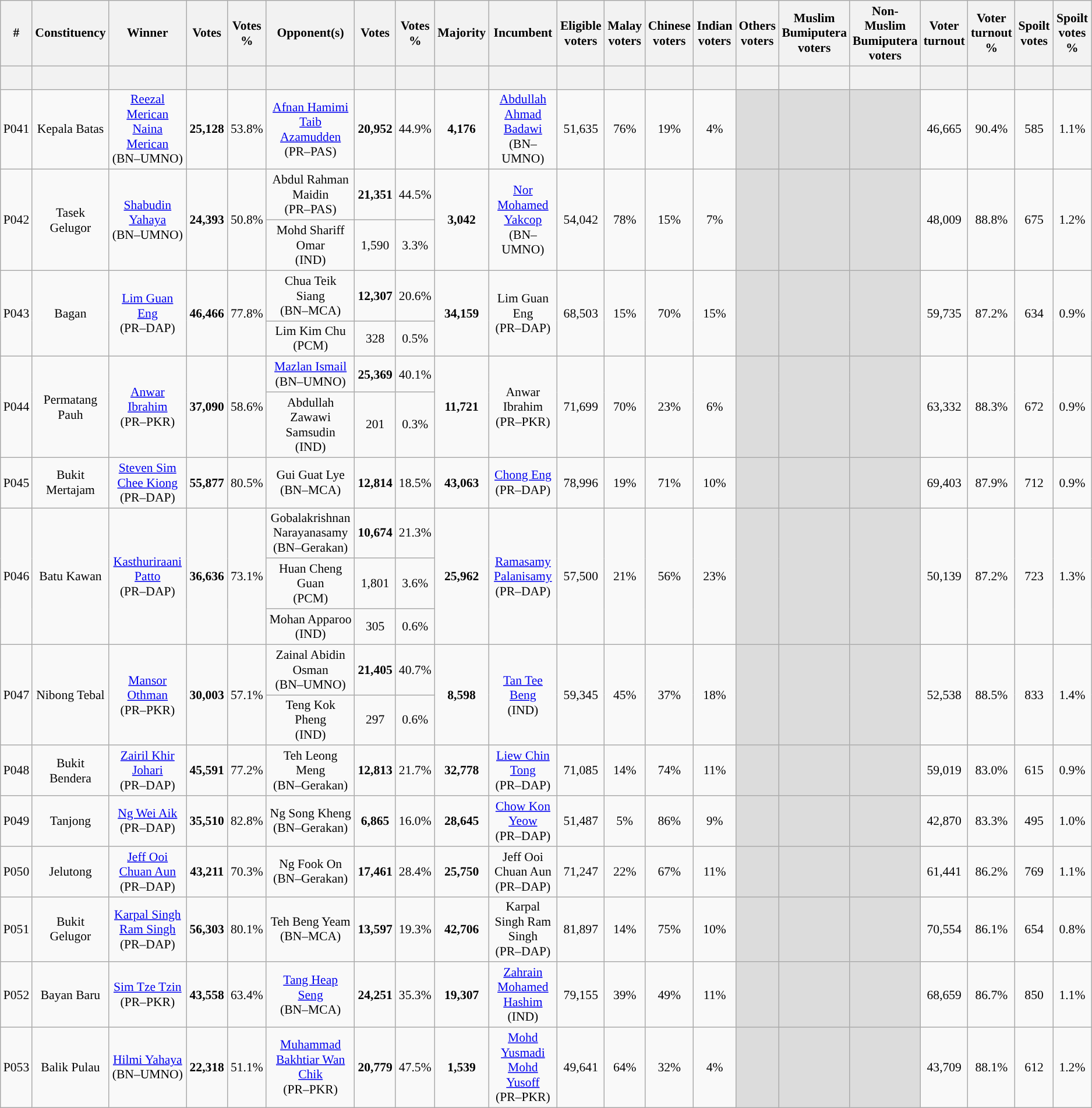<table class="wikitable sortable" style="text-align:center; font-size:90%">
<tr>
<th width="30">#</th>
<th width="60">Constituency</th>
<th width="150">Winner</th>
<th width="50">Votes</th>
<th width="50">Votes %</th>
<th width="150">Opponent(s)</th>
<th width="50">Votes</th>
<th width="50">Votes %</th>
<th width="50">Majority</th>
<th width="150">Incumbent</th>
<th width="50">Eligible voters</th>
<th width="50">Malay voters</th>
<th width="50">Chinese voters</th>
<th width="50">Indian voters</th>
<th width="50">Others voters</th>
<th width="50">Muslim Bumiputera voters</th>
<th width="50">Non-Muslim Bumiputera voters</th>
<th width="50">Voter turnout</th>
<th width="50">Voter turnout %</th>
<th width="50">Spoilt votes</th>
<th width="50">Spoilt votes %</th>
</tr>
<tr>
<th height="20"></th>
<th></th>
<th></th>
<th></th>
<th></th>
<th></th>
<th></th>
<th></th>
<th></th>
<th></th>
<th></th>
<th></th>
<th></th>
<th></th>
<th></th>
<th></th>
<th></th>
<th></th>
<th></th>
<th></th>
<th></th>
</tr>
<tr>
<td>P041</td>
<td>Kepala Batas</td>
<td><a href='#'>Reezal Merican Naina Merican</a><br>(BN–UMNO)</td>
<td><strong>25,128</strong></td>
<td>53.8%</td>
<td><a href='#'>Afnan Hamimi Taib Azamudden</a><br>(PR–PAS)</td>
<td><strong>20,952</strong></td>
<td>44.9%</td>
<td><strong>4,176</strong></td>
<td><a href='#'>Abdullah Ahmad Badawi</a><br>(BN–UMNO)</td>
<td>51,635</td>
<td>76%</td>
<td>19%</td>
<td>4%</td>
<td bgcolor="dcdcdc"></td>
<td bgcolor="dcdcdc"></td>
<td bgcolor="dcdcdc"></td>
<td>46,665</td>
<td>90.4%</td>
<td>585</td>
<td>1.1%</td>
</tr>
<tr>
<td rowspan="2">P042</td>
<td rowspan="2">Tasek Gelugor</td>
<td rowspan="2"><a href='#'>Shabudin Yahaya</a><br>(BN–UMNO)</td>
<td rowspan="2"><strong>24,393</strong></td>
<td rowspan="2">50.8%</td>
<td>Abdul Rahman Maidin<br>(PR–PAS)</td>
<td><strong>21,351</strong></td>
<td>44.5%</td>
<td rowspan="2"><strong>3,042</strong></td>
<td rowspan="2"><a href='#'>Nor Mohamed Yakcop</a><br>(BN–UMNO)</td>
<td rowspan="2">54,042</td>
<td rowspan="2">78%</td>
<td rowspan="2">15%</td>
<td rowspan="2">7%</td>
<td rowspan="2" bgcolor="dcdcdc"></td>
<td rowspan="2" bgcolor="dcdcdc"></td>
<td rowspan="2" bgcolor="dcdcdc"></td>
<td rowspan="2">48,009</td>
<td rowspan="2">88.8%</td>
<td rowspan="2">675</td>
<td rowspan="2">1.2%</td>
</tr>
<tr>
<td>Mohd Shariff Omar<br>(IND)</td>
<td>1,590</td>
<td>3.3%</td>
</tr>
<tr>
<td rowspan="2">P043</td>
<td rowspan="2">Bagan</td>
<td rowspan="2"><a href='#'>Lim Guan Eng</a><br>(PR–DAP)</td>
<td rowspan="2"><strong>46,466</strong></td>
<td rowspan="2">77.8%</td>
<td>Chua Teik Siang<br>(BN–MCA)</td>
<td><strong>12,307</strong></td>
<td>20.6%</td>
<td rowspan="2"><strong>34,159</strong></td>
<td rowspan="2">Lim Guan Eng<br>(PR–DAP)</td>
<td rowspan="2">68,503</td>
<td rowspan="2">15%</td>
<td rowspan="2">70%</td>
<td rowspan="2">15%</td>
<td rowspan="2" bgcolor="dcdcdc"></td>
<td rowspan="2" bgcolor="dcdcdc"></td>
<td rowspan="2" bgcolor="dcdcdc"></td>
<td rowspan="2">59,735</td>
<td rowspan="2">87.2%</td>
<td rowspan="2">634</td>
<td rowspan="2">0.9%</td>
</tr>
<tr>
<td>Lim Kim Chu<br>(PCM)</td>
<td>328</td>
<td>0.5%</td>
</tr>
<tr>
<td rowspan="2">P044</td>
<td rowspan="2">Permatang Pauh</td>
<td rowspan="2"><a href='#'>Anwar Ibrahim</a><br>(PR–PKR)</td>
<td rowspan="2"><strong>37,090</strong></td>
<td rowspan="2">58.6%</td>
<td><a href='#'>Mazlan Ismail</a><br>(BN–UMNO)</td>
<td><strong>25,369</strong></td>
<td>40.1%</td>
<td rowspan="2"><strong>11,721</strong></td>
<td rowspan="2">Anwar Ibrahim<br>(PR–PKR)</td>
<td rowspan="2">71,699</td>
<td rowspan="2">70%</td>
<td rowspan="2">23%</td>
<td rowspan="2">6%</td>
<td rowspan="2" bgcolor="dcdcdc"></td>
<td rowspan="2" bgcolor="dcdcdc"></td>
<td rowspan="2" bgcolor="dcdcdc"></td>
<td rowspan="2">63,332</td>
<td rowspan="2">88.3%</td>
<td rowspan="2">672</td>
<td rowspan="2">0.9%</td>
</tr>
<tr>
<td>Abdullah Zawawi Samsudin<br>(IND)</td>
<td>201</td>
<td>0.3%</td>
</tr>
<tr>
<td>P045</td>
<td>Bukit Mertajam</td>
<td><a href='#'>Steven Sim Chee Kiong</a><br>(PR–DAP)</td>
<td><strong>55,877</strong></td>
<td>80.5%</td>
<td>Gui Guat Lye<br>(BN–MCA)</td>
<td><strong>12,814</strong></td>
<td>18.5%</td>
<td><strong>43,063</strong></td>
<td><a href='#'>Chong Eng</a><br>(PR–DAP)</td>
<td>78,996</td>
<td>19%</td>
<td>71%</td>
<td>10%</td>
<td bgcolor="dcdcdc"></td>
<td bgcolor="dcdcdc"></td>
<td bgcolor="dcdcdc"></td>
<td>69,403</td>
<td>87.9%</td>
<td>712</td>
<td>0.9%</td>
</tr>
<tr>
<td rowspan="3">P046</td>
<td rowspan="3">Batu Kawan</td>
<td rowspan="3"><a href='#'>Kasthuriraani Patto</a><br>(PR–DAP)</td>
<td rowspan="3"><strong>36,636</strong></td>
<td rowspan="3">73.1%</td>
<td>Gobalakrishnan Narayanasamy<br>(BN–Gerakan)</td>
<td><strong>10,674</strong></td>
<td>21.3%</td>
<td rowspan="3"><strong>25,962</strong></td>
<td rowspan="3"><a href='#'>Ramasamy Palanisamy</a><br>(PR–DAP)</td>
<td rowspan="3">57,500</td>
<td rowspan="3">21%</td>
<td rowspan="3">56%</td>
<td rowspan="3">23%</td>
<td rowspan="3" bgcolor="dcdcdc"></td>
<td rowspan="3" bgcolor="dcdcdc"></td>
<td rowspan="3" bgcolor="dcdcdc"></td>
<td rowspan="3">50,139</td>
<td rowspan="3">87.2%</td>
<td rowspan="3">723</td>
<td rowspan="3">1.3%</td>
</tr>
<tr>
<td>Huan Cheng Guan<br>(PCM)</td>
<td>1,801</td>
<td>3.6%</td>
</tr>
<tr>
<td>Mohan Apparoo<br>(IND)</td>
<td>305</td>
<td>0.6%</td>
</tr>
<tr>
<td rowspan="2">P047</td>
<td rowspan="2">Nibong Tebal</td>
<td rowspan="2"><a href='#'>Mansor Othman</a><br>(PR–PKR)</td>
<td rowspan="2"><strong>30,003</strong></td>
<td rowspan="2">57.1%</td>
<td>Zainal Abidin Osman<br>(BN–UMNO)</td>
<td><strong>21,405</strong></td>
<td>40.7%</td>
<td rowspan="2"><strong>8,598</strong></td>
<td rowspan="2"><a href='#'>Tan Tee Beng</a><br>(IND)</td>
<td rowspan="2">59,345</td>
<td rowspan="2">45%</td>
<td rowspan="2">37%</td>
<td rowspan="2">18%</td>
<td rowspan="2" bgcolor="dcdcdc"></td>
<td rowspan="2" bgcolor="dcdcdc"></td>
<td rowspan="2" bgcolor="dcdcdc"></td>
<td rowspan="2">52,538</td>
<td rowspan="2">88.5%</td>
<td rowspan="2">833</td>
<td rowspan="2">1.4%</td>
</tr>
<tr>
<td>Teng Kok Pheng<br>(IND)</td>
<td>297</td>
<td>0.6%</td>
</tr>
<tr>
<td>P048</td>
<td>Bukit Bendera</td>
<td><a href='#'>Zairil Khir Johari</a><br>(PR–DAP)</td>
<td><strong>45,591</strong></td>
<td>77.2%</td>
<td>Teh Leong Meng<br>(BN–Gerakan)</td>
<td><strong>12,813</strong></td>
<td>21.7%</td>
<td><strong>32,778</strong></td>
<td><a href='#'>Liew Chin Tong</a><br>(PR–DAP)</td>
<td>71,085</td>
<td>14%</td>
<td>74%</td>
<td>11%</td>
<td bgcolor="dcdcdc"></td>
<td bgcolor="dcdcdc"></td>
<td bgcolor="dcdcdc"></td>
<td>59,019</td>
<td>83.0%</td>
<td>615</td>
<td>0.9%</td>
</tr>
<tr>
<td>P049</td>
<td>Tanjong</td>
<td><a href='#'>Ng Wei Aik</a><br>(PR–DAP)</td>
<td><strong>35,510</strong></td>
<td>82.8%</td>
<td>Ng Song Kheng<br>(BN–Gerakan)</td>
<td><strong>6,865</strong></td>
<td>16.0%</td>
<td><strong>28,645</strong></td>
<td><a href='#'>Chow Kon Yeow</a><br>(PR–DAP)</td>
<td>51,487</td>
<td>5%</td>
<td>86%</td>
<td>9%</td>
<td bgcolor="dcdcdc"></td>
<td bgcolor="dcdcdc"></td>
<td bgcolor="dcdcdc"></td>
<td>42,870</td>
<td>83.3%</td>
<td>495</td>
<td>1.0%</td>
</tr>
<tr>
<td>P050</td>
<td>Jelutong</td>
<td><a href='#'>Jeff Ooi Chuan Aun</a><br>(PR–DAP)</td>
<td><strong>43,211</strong></td>
<td>70.3%</td>
<td>Ng Fook On<br>(BN–Gerakan)</td>
<td><strong>17,461</strong></td>
<td>28.4%</td>
<td><strong>25,750</strong></td>
<td>Jeff Ooi Chuan Aun<br>(PR–DAP)</td>
<td>71,247</td>
<td>22%</td>
<td>67%</td>
<td>11%</td>
<td bgcolor="dcdcdc"></td>
<td bgcolor="dcdcdc"></td>
<td bgcolor="dcdcdc"></td>
<td>61,441</td>
<td>86.2%</td>
<td>769</td>
<td>1.1%</td>
</tr>
<tr>
<td>P051</td>
<td>Bukit Gelugor</td>
<td><a href='#'>Karpal Singh Ram Singh</a><br>(PR–DAP)</td>
<td><strong>56,303</strong></td>
<td>80.1%</td>
<td>Teh Beng Yeam<br>(BN–MCA)</td>
<td><strong>13,597</strong></td>
<td>19.3%</td>
<td><strong>42,706</strong></td>
<td>Karpal Singh Ram Singh<br>(PR–DAP)</td>
<td>81,897</td>
<td>14%</td>
<td>75%</td>
<td>10%</td>
<td bgcolor="dcdcdc"></td>
<td bgcolor="dcdcdc"></td>
<td bgcolor="dcdcdc"></td>
<td>70,554</td>
<td>86.1%</td>
<td>654</td>
<td>0.8%</td>
</tr>
<tr>
<td>P052</td>
<td>Bayan Baru</td>
<td><a href='#'>Sim Tze Tzin</a><br>(PR–PKR)</td>
<td><strong>43,558</strong></td>
<td>63.4%</td>
<td><a href='#'>Tang Heap Seng</a><br>(BN–MCA)</td>
<td><strong>24,251</strong></td>
<td>35.3%</td>
<td><strong>19,307</strong></td>
<td><a href='#'>Zahrain Mohamed Hashim</a><br>(IND)</td>
<td>79,155</td>
<td>39%</td>
<td>49%</td>
<td>11%</td>
<td bgcolor="dcdcdc"></td>
<td bgcolor="dcdcdc"></td>
<td bgcolor="dcdcdc"></td>
<td>68,659</td>
<td>86.7%</td>
<td>850</td>
<td>1.1%</td>
</tr>
<tr>
<td>P053</td>
<td>Balik Pulau</td>
<td><a href='#'>Hilmi Yahaya</a><br>(BN–UMNO)</td>
<td><strong>22,318</strong></td>
<td>51.1%</td>
<td><a href='#'>Muhammad Bakhtiar Wan Chik</a><br>(PR–PKR)</td>
<td><strong>20,779</strong></td>
<td>47.5%</td>
<td><strong>1,539</strong></td>
<td><a href='#'>Mohd Yusmadi Mohd Yusoff</a><br>(PR–PKR)</td>
<td>49,641</td>
<td>64%</td>
<td>32%</td>
<td>4%</td>
<td bgcolor="dcdcdc"></td>
<td bgcolor="dcdcdc"></td>
<td bgcolor="dcdcdc"></td>
<td>43,709</td>
<td>88.1%</td>
<td>612</td>
<td>1.2%</td>
</tr>
</table>
